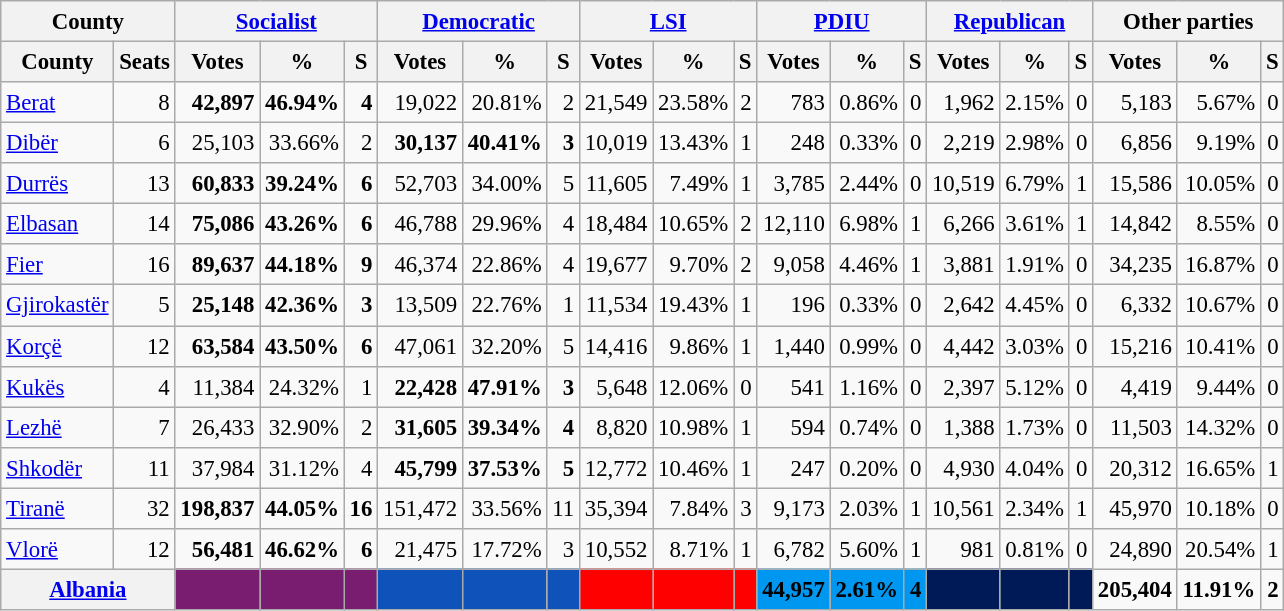<table class="wikitable sortable" style="text-align:right; font-size:95%; line-height:20px;">
<tr>
<th colspan="2" width="30px">County</th>
<th colspan="3" width="30px"><a href='#'>Socialist</a></th>
<th colspan="3" width="30px"><a href='#'>Democratic</a></th>
<th colspan="3" width="30px"><a href='#'>LSI</a></th>
<th colspan="3" width="30px"><a href='#'>PDIU</a></th>
<th colspan="3" width="30px"><a href='#'>Republican</a></th>
<th colspan="3" width="30px">Other parties</th>
</tr>
<tr>
<th>County</th>
<th>Seats</th>
<th>Votes</th>
<th>%</th>
<th>S</th>
<th>Votes</th>
<th>%</th>
<th>S</th>
<th>Votes</th>
<th>%</th>
<th>S</th>
<th>Votes</th>
<th>%</th>
<th>S</th>
<th>Votes</th>
<th>%</th>
<th>S</th>
<th>Votes</th>
<th>%</th>
<th>S</th>
</tr>
<tr>
<td align=left><a href='#'>Berat</a></td>
<td>8</td>
<td><strong>42,897</strong></td>
<td><strong>46.94%</strong></td>
<td><strong>4</strong></td>
<td>19,022</td>
<td>20.81%</td>
<td>2</td>
<td>21,549</td>
<td>23.58%</td>
<td>2</td>
<td>783</td>
<td>0.86%</td>
<td>0</td>
<td>1,962</td>
<td>2.15%</td>
<td>0</td>
<td>5,183</td>
<td>5.67%</td>
<td>0</td>
</tr>
<tr>
<td align=left><a href='#'>Dibër</a></td>
<td>6</td>
<td>25,103</td>
<td>33.66%</td>
<td>2</td>
<td><strong>30,137</strong></td>
<td><strong>40.41%</strong></td>
<td><strong>3</strong></td>
<td>10,019</td>
<td>13.43%</td>
<td>1</td>
<td>248</td>
<td>0.33%</td>
<td>0</td>
<td>2,219</td>
<td>2.98%</td>
<td>0</td>
<td>6,856</td>
<td>9.19%</td>
<td>0</td>
</tr>
<tr>
<td align=left><a href='#'>Durrës</a></td>
<td>13</td>
<td><strong>60,833</strong></td>
<td><strong>39.24%</strong></td>
<td><strong>6</strong></td>
<td>52,703</td>
<td>34.00%</td>
<td>5</td>
<td>11,605</td>
<td>7.49%</td>
<td>1</td>
<td>3,785</td>
<td>2.44%</td>
<td>0</td>
<td>10,519</td>
<td>6.79%</td>
<td>1</td>
<td>15,586</td>
<td>10.05%</td>
<td>0</td>
</tr>
<tr>
<td align=left><a href='#'>Elbasan</a></td>
<td>14</td>
<td><strong>75,086</strong></td>
<td><strong>43.26%</strong></td>
<td><strong>6</strong></td>
<td>46,788</td>
<td>29.96%</td>
<td>4</td>
<td>18,484</td>
<td>10.65%</td>
<td>2</td>
<td>12,110</td>
<td>6.98%</td>
<td>1</td>
<td>6,266</td>
<td>3.61%</td>
<td>1</td>
<td>14,842</td>
<td>8.55%</td>
<td>0</td>
</tr>
<tr>
<td align=left><a href='#'>Fier</a></td>
<td>16</td>
<td><strong>89,637</strong></td>
<td><strong>44.18%</strong></td>
<td><strong>9</strong></td>
<td>46,374</td>
<td>22.86%</td>
<td>4</td>
<td>19,677</td>
<td>9.70%</td>
<td>2</td>
<td>9,058</td>
<td>4.46%</td>
<td>1</td>
<td>3,881</td>
<td>1.91%</td>
<td>0</td>
<td>34,235</td>
<td>16.87%</td>
<td>0</td>
</tr>
<tr>
<td align=left><a href='#'>Gjirokastër</a></td>
<td>5</td>
<td><strong>25,148</strong></td>
<td><strong>42.36%</strong></td>
<td><strong>3</strong></td>
<td>13,509</td>
<td>22.76%</td>
<td>1</td>
<td>11,534</td>
<td>19.43%</td>
<td>1</td>
<td>196</td>
<td>0.33%</td>
<td>0</td>
<td>2,642</td>
<td>4.45%</td>
<td>0</td>
<td>6,332</td>
<td>10.67%</td>
<td>0</td>
</tr>
<tr>
<td align=left><a href='#'>Korçë</a></td>
<td>12</td>
<td><strong>63,584</strong></td>
<td><strong>43.50%</strong></td>
<td><strong>6</strong></td>
<td>47,061</td>
<td>32.20%</td>
<td>5</td>
<td>14,416</td>
<td>9.86%</td>
<td>1</td>
<td>1,440</td>
<td>0.99%</td>
<td>0</td>
<td>4,442</td>
<td>3.03%</td>
<td>0</td>
<td>15,216</td>
<td>10.41%</td>
<td>0</td>
</tr>
<tr>
<td align=left><a href='#'>Kukës</a></td>
<td>4</td>
<td>11,384</td>
<td>24.32%</td>
<td>1</td>
<td><strong>22,428</strong></td>
<td><strong>47.91%</strong></td>
<td><strong>3</strong></td>
<td>5,648</td>
<td>12.06%</td>
<td>0</td>
<td>541</td>
<td>1.16%</td>
<td>0</td>
<td>2,397</td>
<td>5.12%</td>
<td>0</td>
<td>4,419</td>
<td>9.44%</td>
<td>0</td>
</tr>
<tr>
<td align=left><a href='#'>Lezhë</a></td>
<td>7</td>
<td>26,433</td>
<td>32.90%</td>
<td>2</td>
<td><strong>31,605</strong></td>
<td><strong>39.34%</strong></td>
<td><strong>4</strong></td>
<td>8,820</td>
<td>10.98%</td>
<td>1</td>
<td>594</td>
<td>0.74%</td>
<td>0</td>
<td>1,388</td>
<td>1.73%</td>
<td>0</td>
<td>11,503</td>
<td>14.32%</td>
<td>0</td>
</tr>
<tr>
<td align=left><a href='#'>Shkodër</a></td>
<td>11</td>
<td>37,984</td>
<td>31.12%</td>
<td>4</td>
<td><strong>45,799</strong></td>
<td><strong>37.53%</strong></td>
<td><strong>5</strong></td>
<td>12,772</td>
<td>10.46%</td>
<td>1</td>
<td>247</td>
<td>0.20%</td>
<td>0</td>
<td>4,930</td>
<td>4.04%</td>
<td>0</td>
<td>20,312</td>
<td>16.65%</td>
<td>1</td>
</tr>
<tr>
<td align=left><a href='#'>Tiranë</a></td>
<td>32</td>
<td><strong>198,837</strong></td>
<td><strong>44.05%</strong></td>
<td><strong>16</strong></td>
<td>151,472</td>
<td>33.56%</td>
<td>11</td>
<td>35,394</td>
<td>7.84%</td>
<td>3</td>
<td>9,173</td>
<td>2.03%</td>
<td>1</td>
<td>10,561</td>
<td>2.34%</td>
<td>1</td>
<td>45,970</td>
<td>10.18%</td>
<td>0</td>
</tr>
<tr>
<td align=left><a href='#'>Vlorë</a></td>
<td>12</td>
<td><strong>56,481</strong></td>
<td><strong>46.62%</strong></td>
<td><strong>6</strong></td>
<td>21,475</td>
<td>17.72%</td>
<td>3</td>
<td>10,552</td>
<td>8.71%</td>
<td>1</td>
<td>6,782</td>
<td>5.60%</td>
<td>1</td>
<td>981</td>
<td>0.81%</td>
<td>0</td>
<td>24,890</td>
<td>20.54%</td>
<td>1</td>
</tr>
<tr class="sortbottom" style="text-align:right;">
<th colspan=2 align=left><a href='#'>Albania</a></th>
<td bgcolor="#781D6F"><strong></strong></td>
<td bgcolor="#781D6F"><strong></strong></td>
<td bgcolor="#781D6F"><strong></strong></td>
<td bgcolor="#0F52BA"><strong></strong></td>
<td bgcolor="#0F52BA"><strong></strong></td>
<td bgcolor="#0F52BA"><strong></strong></td>
<td bgcolor="#FF0000"><strong></strong></td>
<td bgcolor="#FF0000"><strong></strong></td>
<td bgcolor="#FF0000"><strong></strong></td>
<td bgcolor="#0097F0"><strong>44,957</strong></td>
<td bgcolor="#0097F0"><strong>2.61%</strong></td>
<td bgcolor="#0097F0"><strong>4</strong></td>
<td bgcolor="#001A57"><strong></strong></td>
<td bgcolor="#001A57"><strong></strong></td>
<td bgcolor="#001A57"><strong></strong></td>
<td><strong>205,404</strong></td>
<td><strong>11.91%</strong></td>
<td><strong>2</strong></td>
</tr>
</table>
